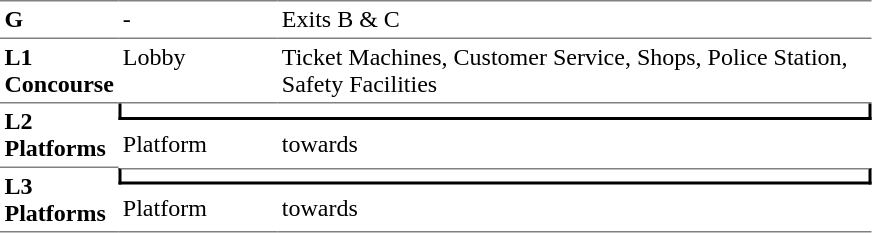<table border=0 cellspacing=0 cellpadding=3>
<tr>
<td style="border-top:solid 1px gray;" width=50 valign=top><strong>G</strong></td>
<td style="border-top:solid 1px gray;" width=100 valign=top>-</td>
<td style="border-top:solid 1px gray;" width=390 valign=top>Exits B & C</td>
</tr>
<tr>
<td style="border-bottom:solid 1px gray; border-top:solid 1px gray;" valign=top><strong>L1<br>Concourse</strong></td>
<td style="border-bottom:solid 1px gray; border-top:solid 1px gray;" valign=top>Lobby</td>
<td style="border-bottom:solid 1px gray; border-top:solid 1px gray;" valign=top>Ticket Machines, Customer Service, Shops, Police Station, Safety Facilities</td>
</tr>
<tr>
<td style="border-bottom:solid 1px gray;" rowspan=2 valign=top><strong>L2<br>Platforms</strong></td>
<td style="border-right:solid 2px black;border-left:solid 2px black;border-bottom:solid 2px black;text-align:center;" colspan=2></td>
</tr>
<tr>
<td>Platform </td>
<td>  towards  </td>
</tr>
<tr>
<td style="border-bottom:solid 1px gray;" rowspan=2 valign=top><strong>L3<br>Platforms</strong></td>
<td style="border-right:solid 2px black;border-left:solid 2px black;border-bottom:solid 2px black;border-top:solid 1px gray;text-align:center;" colspan=2></td>
</tr>
<tr>
<td style="border-bottom:solid 1px gray;">Platform </td>
<td style="border-bottom:solid 1px gray;"> towards   </td>
</tr>
</table>
